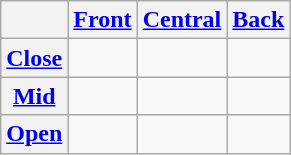<table class="wikitable" style="text-align:center">
<tr>
<th></th>
<th><a href='#'>Front</a></th>
<th><a href='#'>Central</a></th>
<th><a href='#'>Back</a></th>
</tr>
<tr>
<th><a href='#'>Close</a></th>
<td></td>
<td></td>
<td></td>
</tr>
<tr>
<th><a href='#'>Mid</a></th>
<td></td>
<td></td>
<td></td>
</tr>
<tr>
<th><a href='#'>Open</a></th>
<td></td>
<td></td>
<td></td>
</tr>
</table>
